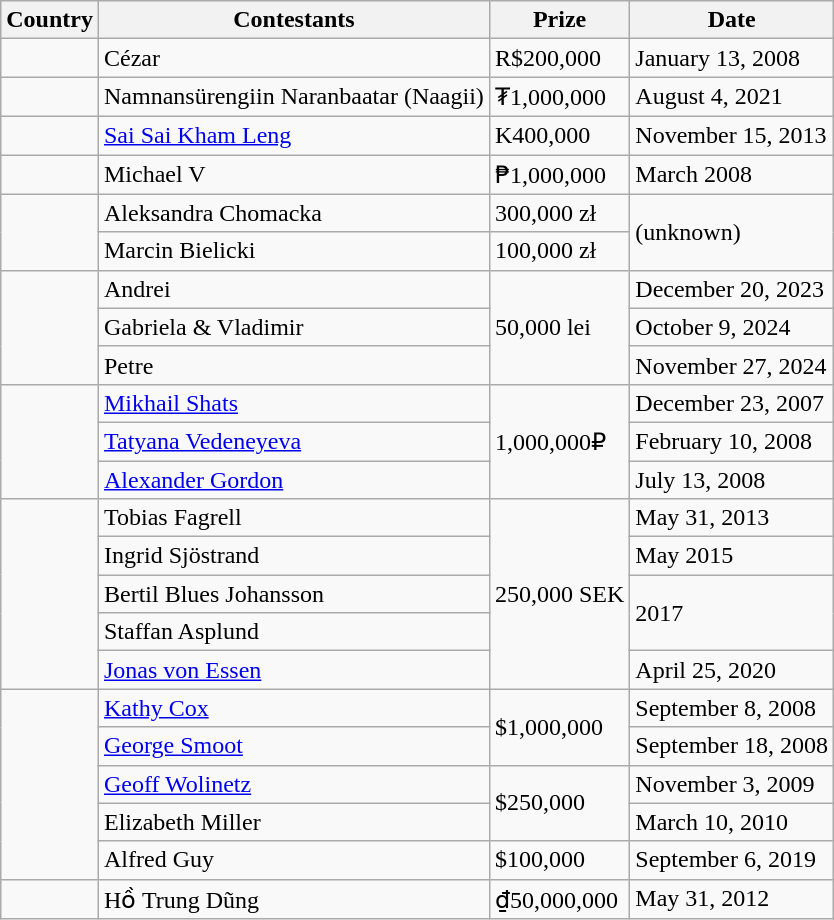<table class="wikitable">
<tr>
<th>Country</th>
<th>Contestants</th>
<th>Prize</th>
<th>Date</th>
</tr>
<tr>
<td></td>
<td>Сézar</td>
<td>R$200,000</td>
<td>January 13, 2008</td>
</tr>
<tr>
<td></td>
<td>Namnansürengiin Naranbaatar (Naagii)</td>
<td>₮1,000,000</td>
<td>August 4, 2021</td>
</tr>
<tr>
<td></td>
<td><a href='#'>Sai Sai Kham Leng</a></td>
<td>K400,000</td>
<td>November 15, 2013</td>
</tr>
<tr>
<td></td>
<td>Michael V</td>
<td>₱1,000,000</td>
<td>March 2008</td>
</tr>
<tr>
<td rowspan="2"></td>
<td>Aleksandra Chomacka</td>
<td>300,000 zł</td>
<td rowspan="2">(unknown)</td>
</tr>
<tr>
<td>Marcin Bielicki</td>
<td>100,000 zł</td>
</tr>
<tr>
<td rowspan="3"></td>
<td>Andrei</td>
<td rowspan="3">50,000 lei</td>
<td>December 20, 2023</td>
</tr>
<tr>
<td>Gabriela & Vladimir</td>
<td>October 9, 2024</td>
</tr>
<tr>
<td>Petre</td>
<td>November 27, 2024</td>
</tr>
<tr>
<td rowspan="3"></td>
<td><a href='#'>Mikhail Shats</a></td>
<td rowspan="3">1,000,000₽</td>
<td>December 23, 2007</td>
</tr>
<tr>
<td><a href='#'>Tatyana Vedeneyeva</a></td>
<td>February 10, 2008</td>
</tr>
<tr>
<td><a href='#'>Alexander Gordon</a></td>
<td>July 13, 2008</td>
</tr>
<tr>
<td rowspan="5"></td>
<td>Tobias Fagrell</td>
<td rowspan="5">250,000 SEK</td>
<td>May 31, 2013</td>
</tr>
<tr>
<td>Ingrid Sjöstrand</td>
<td>May 2015</td>
</tr>
<tr>
<td>Bertil Blues Johansson</td>
<td rowspan="2">2017</td>
</tr>
<tr>
<td>Staffan Asplund</td>
</tr>
<tr>
<td><a href='#'>Jonas von Essen</a></td>
<td>April 25, 2020</td>
</tr>
<tr>
<td rowspan="5"></td>
<td><a href='#'>Kathy Cox</a></td>
<td rowspan="2">$1,000,000</td>
<td>September 8, 2008</td>
</tr>
<tr>
<td><a href='#'>George Smoot</a></td>
<td>September 18, 2008</td>
</tr>
<tr>
<td><a href='#'>Geoff Wolinetz</a></td>
<td rowspan="2">$250,000</td>
<td>November 3, 2009</td>
</tr>
<tr>
<td>Elizabeth Miller</td>
<td>March 10, 2010</td>
</tr>
<tr>
<td>Alfred Guy</td>
<td>$100,000</td>
<td>September 6, 2019</td>
</tr>
<tr>
<td></td>
<td>Hồ Trung Dũng</td>
<td>₫50,000,000</td>
<td>May 31, 2012</td>
</tr>
</table>
